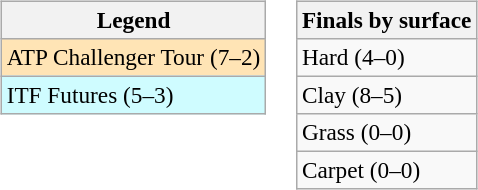<table>
<tr valign=top>
<td><br><table class="wikitable" style=font-size:97%>
<tr>
<th>Legend</th>
</tr>
<tr style="background:moccasin;">
<td>ATP Challenger Tour (7–2)</td>
</tr>
<tr style="background:#cffcff;">
<td>ITF Futures (5–3)</td>
</tr>
</table>
</td>
<td><br><table class="wikitable" style=font-size:97%>
<tr>
<th>Finals by surface</th>
</tr>
<tr>
<td>Hard (4–0)</td>
</tr>
<tr>
<td>Clay (8–5)</td>
</tr>
<tr>
<td>Grass (0–0)</td>
</tr>
<tr>
<td>Carpet (0–0)</td>
</tr>
</table>
</td>
</tr>
</table>
